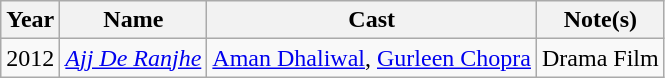<table class="wikitable">
<tr>
<th>Year</th>
<th>Name</th>
<th>Cast</th>
<th>Note(s)</th>
</tr>
<tr>
<td>2012</td>
<td><em><a href='#'>Ajj De Ranjhe</a></em></td>
<td><a href='#'>Aman Dhaliwal</a>, <a href='#'>Gurleen Chopra</a></td>
<td>Drama Film</td>
</tr>
</table>
